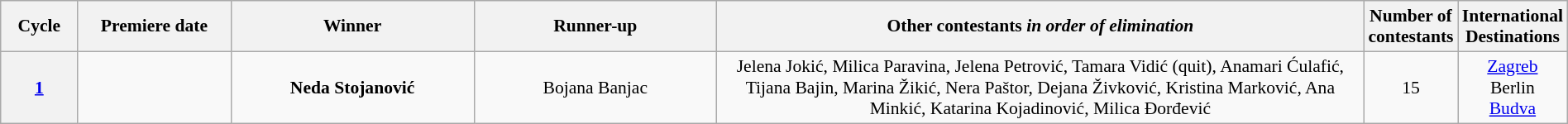<table class="wikitable" style="font-size:90%; width:100%; text-align: center;">
<tr>
<th style="width:5%;">Cycle</th>
<th style="width:10%;">Premiere date</th>
<th width=16%>Winner</th>
<th width=16%>Runner-up</th>
<th style="width:43%;">Other contestants <em>in order of elimination</em></th>
<th style="width:3%;">Number of contestants</th>
<th style="width:8%;">International Destinations</th>
</tr>
<tr>
<th><a href='#'>1</a></th>
<td></td>
<td><strong>Neda Stojanović</strong></td>
<td>Bojana Banjac</td>
<td>Jelena Jokić, Milica Paravina, Jelena Petrović, Tamara Vidić (quit), Anamari Ćulafić, Tijana Bajin, Marina Žikić, Nera Paštor, Dejana Živković, Kristina Marković, Ana Minkić, Katarina Kojadinović, Milica Đorđević</td>
<td>15</td>
<td><a href='#'>Zagreb</a><br>Berlin<br><a href='#'>Budva</a></td>
</tr>
</table>
